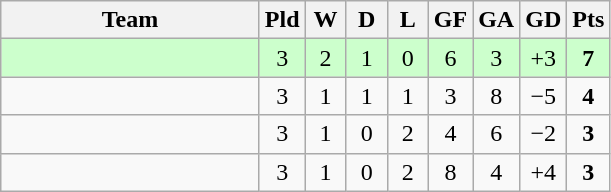<table class="wikitable" style="text-align:center;">
<tr>
<th width=165>Team</th>
<th width=20>Pld</th>
<th width=20>W</th>
<th width=20>D</th>
<th width=20>L</th>
<th width=20>GF</th>
<th width=20>GA</th>
<th width=20>GD</th>
<th width=20>Pts</th>
</tr>
<tr align=center bgcolor="ccffcc">
<td style="text-align:left;"></td>
<td>3</td>
<td>2</td>
<td>1</td>
<td>0</td>
<td>6</td>
<td>3</td>
<td>+3</td>
<td><strong>7</strong></td>
</tr>
<tr align=center>
<td style="text-align:left;"></td>
<td>3</td>
<td>1</td>
<td>1</td>
<td>1</td>
<td>3</td>
<td>8</td>
<td>−5</td>
<td><strong>4</strong></td>
</tr>
<tr align=center>
<td style="text-align:left;"></td>
<td>3</td>
<td>1</td>
<td>0</td>
<td>2</td>
<td>4</td>
<td>6</td>
<td>−2</td>
<td><strong>3</strong></td>
</tr>
<tr align=center>
<td style="text-align:left;"></td>
<td>3</td>
<td>1</td>
<td>0</td>
<td>2</td>
<td>8</td>
<td>4</td>
<td>+4</td>
<td><strong>3</strong></td>
</tr>
</table>
